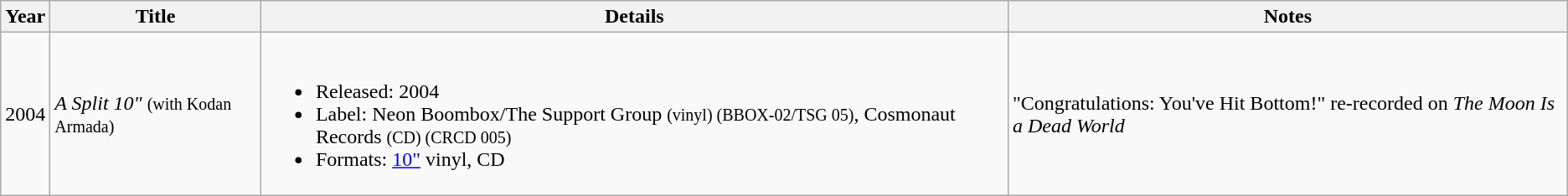<table class="wikitable">
<tr>
<th>Year</th>
<th>Title</th>
<th>Details</th>
<th>Notes</th>
</tr>
<tr>
<td>2004</td>
<td><em>A Split 10"</em> <small>(with Kodan Armada)</small></td>
<td><br><ul><li>Released: 2004</li><li>Label: Neon Boombox/The Support Group <small>(vinyl) (BBOX-02/TSG 05)</small>, Cosmonaut Records <small>(CD) (CRCD 005)</small></li><li>Formats: <a href='#'>10"</a> vinyl, CD</li></ul></td>
<td>"Congratulations: You've Hit Bottom!" re-recorded on <em>The Moon Is a Dead World</em></td>
</tr>
</table>
